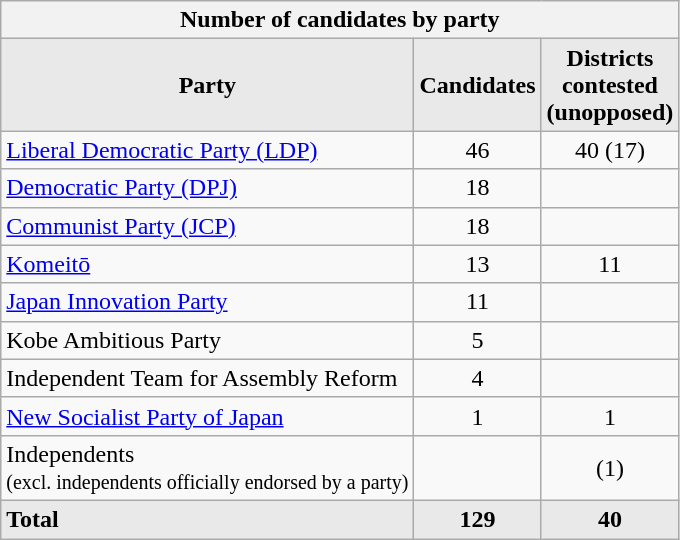<table class="wikitable">
<tr>
<th colspan="4">Number of candidates by party</th>
</tr>
<tr>
<th style="background-color:#E9E9E9">Party</th>
<th style="background-color:#E9E9E9">Candidates</th>
<th style="background-color:#E9E9E9">Districts<br>contested<br>(unopposed)</th>
</tr>
<tr>
<td><a href='#'>Liberal Democratic Party (LDP)</a></td>
<td align=center>46</td>
<td align=center>40  (17)</td>
</tr>
<tr>
<td><a href='#'>Democratic Party (DPJ)</a></td>
<td align=center>18</td>
<td align=center></td>
</tr>
<tr>
<td><a href='#'>Communist Party (JCP)</a></td>
<td align=center>18</td>
<td align=center></td>
</tr>
<tr>
<td><a href='#'>Komeitō</a></td>
<td align=center>13</td>
<td align=center>11</td>
</tr>
<tr>
<td><a href='#'>Japan Innovation Party</a></td>
<td align=center>11</td>
<td align=center></td>
</tr>
<tr>
<td>Kobe Ambitious Party</td>
<td align=center>5</td>
<td align=center></td>
</tr>
<tr>
<td>Independent Team for Assembly Reform</td>
<td align=center>4</td>
<td align=center></td>
</tr>
<tr>
<td><a href='#'>New Socialist Party of Japan</a></td>
<td align=center>1</td>
<td align=center>1</td>
</tr>
<tr>
<td>Independents <br><small>(excl. independents officially endorsed by a party)</small></td>
<td align=center></td>
<td align=center>(1)</td>
</tr>
<tr>
<td align=left style="background-color:#E9E9E9" align=left><strong>Total</strong></td>
<td style="background-color:#E9E9E9" align=center><strong>129</strong></td>
<td style="background-color:#E9E9E9" align=center><strong>40</strong></td>
</tr>
</table>
